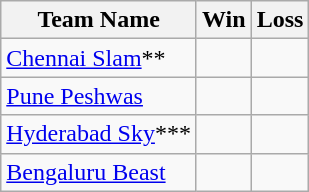<table class="wikitable">
<tr>
<th>Team Name</th>
<th>Win</th>
<th>Loss</th>
</tr>
<tr>
<td><a href='#'>Chennai Slam</a>**</td>
<td></td>
<td></td>
</tr>
<tr>
<td><a href='#'>Pune Peshwas</a></td>
<td></td>
<td></td>
</tr>
<tr>
<td><a href='#'>Hyderabad Sky</a>***</td>
<td></td>
<td></td>
</tr>
<tr>
<td><a href='#'>Bengaluru Beast</a></td>
<td></td>
<td></td>
</tr>
</table>
